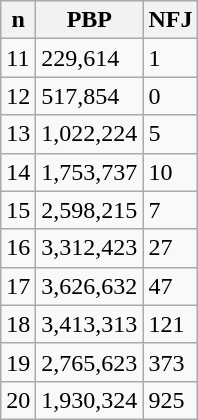<table class="wikitable">
<tr>
<th>n</th>
<th>PBP</th>
<th>NFJ</th>
</tr>
<tr>
<td>11</td>
<td>229,614</td>
<td>1</td>
</tr>
<tr>
<td>12</td>
<td>517,854</td>
<td>0</td>
</tr>
<tr>
<td>13</td>
<td>1,022,224</td>
<td>5</td>
</tr>
<tr>
<td>14</td>
<td>1,753,737</td>
<td>10</td>
</tr>
<tr>
<td>15</td>
<td>2,598,215</td>
<td>7</td>
</tr>
<tr>
<td>16</td>
<td>3,312,423</td>
<td>27</td>
</tr>
<tr>
<td>17</td>
<td>3,626,632</td>
<td>47</td>
</tr>
<tr>
<td>18</td>
<td>3,413,313</td>
<td>121</td>
</tr>
<tr>
<td>19</td>
<td>2,765,623</td>
<td>373</td>
</tr>
<tr>
<td>20</td>
<td>1,930,324</td>
<td>925</td>
</tr>
</table>
